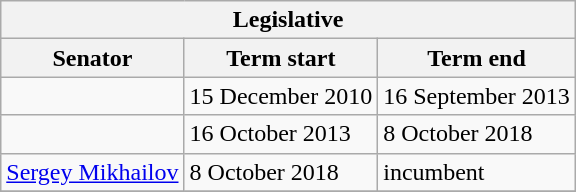<table class="wikitable sortable">
<tr>
<th colspan=3>Legislative</th>
</tr>
<tr>
<th>Senator</th>
<th>Term start</th>
<th>Term end</th>
</tr>
<tr>
<td></td>
<td>15 December 2010</td>
<td>16 September 2013</td>
</tr>
<tr>
<td></td>
<td>16 October 2013</td>
<td>8 October 2018</td>
</tr>
<tr>
<td><a href='#'>Sergey Mikhailov</a></td>
<td>8 October 2018</td>
<td>incumbent</td>
</tr>
<tr>
</tr>
</table>
